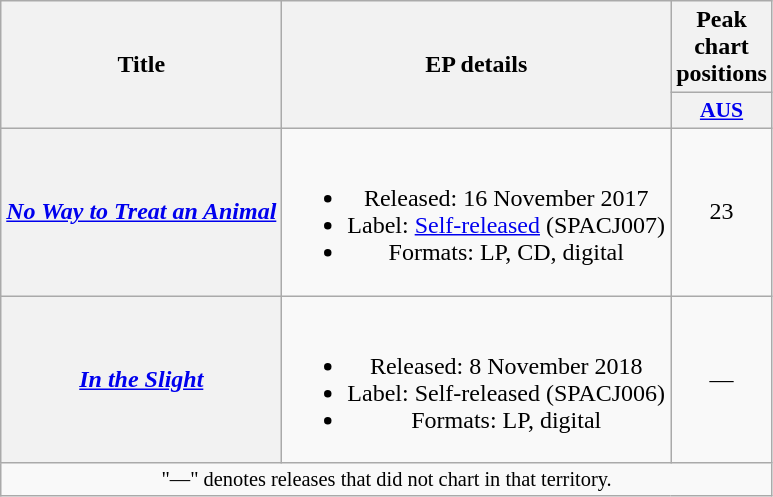<table class="wikitable plainrowheaders" style="text-align:center;">
<tr>
<th scope="col" rowspan="2">Title</th>
<th scope="col" rowspan="2">EP details</th>
<th scope="col" colspan="1">Peak chart positions</th>
</tr>
<tr>
<th scope="col" style="width:3em;font-size:90%;"><a href='#'>AUS</a><br></th>
</tr>
<tr>
<th scope="row"><em><a href='#'>No Way to Treat an Animal</a></em></th>
<td><br><ul><li>Released: 16 November 2017</li><li>Label: <a href='#'>Self-released</a> (SPACJ007)</li><li>Formats: LP, CD, digital</li></ul></td>
<td>23</td>
</tr>
<tr>
<th scope="row"><em><a href='#'>In the Slight</a></em></th>
<td><br><ul><li>Released: 8 November 2018</li><li>Label: Self-released (SPACJ006)</li><li>Formats: LP, digital</li></ul></td>
<td>—</td>
</tr>
<tr>
<td colspan="3" style="font-size:85%">"—" denotes releases that did not chart in that territory.</td>
</tr>
</table>
